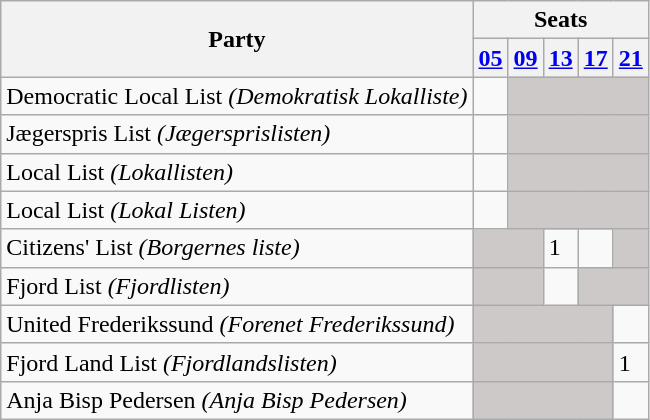<table class="wikitable">
<tr>
<th rowspan=2>Party</th>
<th colspan=11>Seats</th>
</tr>
<tr>
<th><a href='#'>05</a></th>
<th><a href='#'>09</a></th>
<th><a href='#'>13</a></th>
<th><a href='#'>17</a></th>
<th><a href='#'>21</a></th>
</tr>
<tr>
<td>Democratic Local List <em>(Demokratisk Lokalliste)</em></td>
<td></td>
<td style="background:#CDC9C9;" colspan=4></td>
</tr>
<tr>
<td>Jægerspris List <em>(Jægersprislisten)</em></td>
<td></td>
<td style="background:#CDC9C9;" colspan=4></td>
</tr>
<tr>
<td>Local List <em>(Lokallisten)</em></td>
<td></td>
<td style="background:#CDC9C9;" colspan=4></td>
</tr>
<tr>
<td>Local List <em>(Lokal Listen)</em></td>
<td></td>
<td style="background:#CDC9C9;" colspan=4></td>
</tr>
<tr>
<td>Citizens' List <em>(Borgernes liste)</em></td>
<td style="background:#CDC9C9;" colspan=2></td>
<td>1</td>
<td></td>
<td style="background:#CDC9C9;"></td>
</tr>
<tr>
<td>Fjord List <em>(Fjordlisten)</em></td>
<td style="background:#CDC9C9;" colspan=2></td>
<td></td>
<td style="background:#CDC9C9;" colspan=2></td>
</tr>
<tr>
<td>United Frederikssund <em>(Forenet Frederikssund)</em></td>
<td style="background:#CDC9C9;" colspan=4></td>
<td></td>
</tr>
<tr>
<td>Fjord Land List <em>(Fjordlandslisten)</em></td>
<td style="background:#CDC9C9;" colspan=4></td>
<td>1</td>
</tr>
<tr>
<td>Anja Bisp Pedersen <em>(Anja Bisp Pedersen)</em></td>
<td style="background:#CDC9C9;" colspan=4></td>
<td></td>
</tr>
</table>
